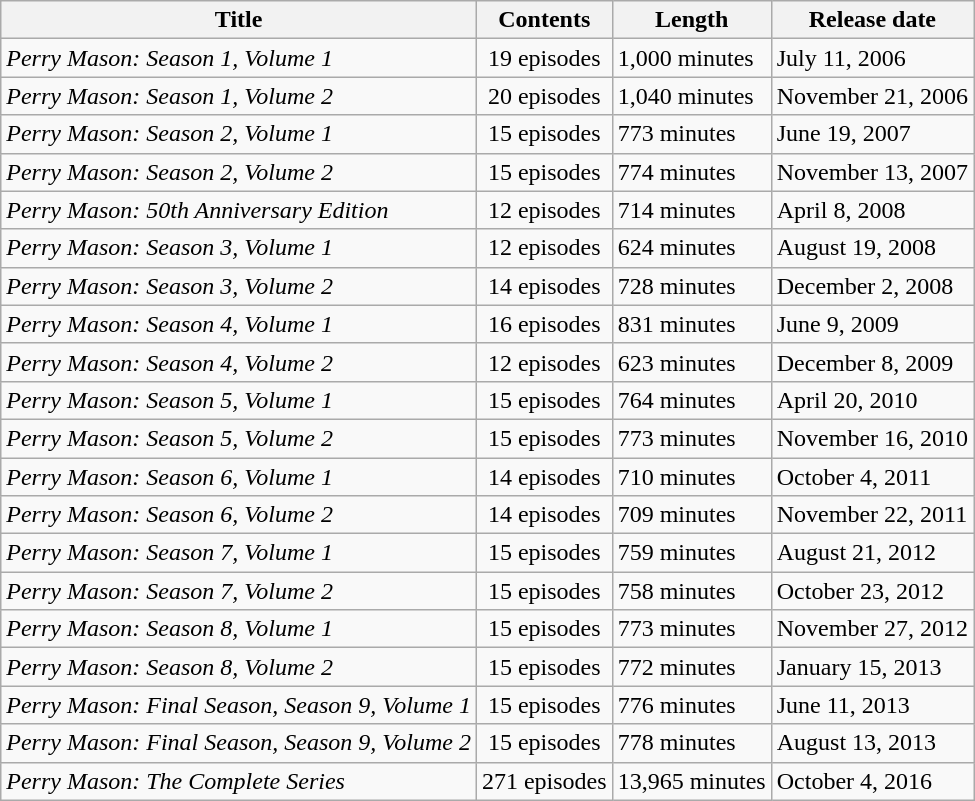<table class="wikitable">
<tr>
<th>Title</th>
<th>Contents</th>
<th>Length</th>
<th>Release date</th>
</tr>
<tr>
<td><em>Perry Mason: Season 1, Volume 1</em></td>
<td align="center">19 episodes</td>
<td>1,000 minutes</td>
<td>July 11, 2006</td>
</tr>
<tr>
<td><em> Perry Mason: Season 1, Volume 2</em></td>
<td align="center">20 episodes</td>
<td>1,040 minutes</td>
<td>November 21, 2006</td>
</tr>
<tr>
<td><em>Perry Mason: Season 2, Volume 1</em></td>
<td align="center">15 episodes</td>
<td>773 minutes</td>
<td>June 19, 2007</td>
</tr>
<tr>
<td><em>Perry Mason: Season 2, Volume 2</em></td>
<td align="center">15 episodes</td>
<td>774 minutes</td>
<td>November 13, 2007</td>
</tr>
<tr>
<td><em>Perry Mason: 50th Anniversary Edition</em></td>
<td align="center">12 episodes</td>
<td>714 minutes</td>
<td>April 8, 2008</td>
</tr>
<tr>
<td><em>Perry Mason: Season 3, Volume 1</em></td>
<td align="center">12 episodes</td>
<td>624 minutes</td>
<td>August 19, 2008</td>
</tr>
<tr>
<td><em>Perry Mason: Season 3, Volume 2</em></td>
<td align="center">14 episodes</td>
<td>728 minutes</td>
<td>December 2, 2008</td>
</tr>
<tr>
<td><em>Perry Mason: Season 4, Volume 1</em></td>
<td align="center">16 episodes</td>
<td>831 minutes</td>
<td>June 9, 2009</td>
</tr>
<tr>
<td><em>Perry Mason: Season 4, Volume 2</em></td>
<td align="center">12 episodes</td>
<td>623 minutes</td>
<td>December 8, 2009</td>
</tr>
<tr>
<td><em>Perry Mason: Season 5, Volume 1</em></td>
<td align="center">15 episodes</td>
<td>764 minutes</td>
<td>April 20, 2010</td>
</tr>
<tr>
<td><em>Perry Mason: Season 5, Volume 2</em></td>
<td align="center">15 episodes</td>
<td>773 minutes</td>
<td>November 16, 2010</td>
</tr>
<tr>
<td><em>Perry Mason: Season 6, Volume 1</em></td>
<td align="center">14 episodes</td>
<td>710 minutes</td>
<td>October 4, 2011</td>
</tr>
<tr>
<td><em>Perry Mason: Season 6, Volume 2</em></td>
<td align="center">14 episodes</td>
<td>709 minutes</td>
<td>November 22, 2011</td>
</tr>
<tr>
<td><em>Perry Mason: Season 7, Volume 1</em></td>
<td align="center">15 episodes</td>
<td>759 minutes</td>
<td>August 21, 2012</td>
</tr>
<tr>
<td><em>Perry Mason: Season 7, Volume 2</em></td>
<td align="center">15 episodes</td>
<td>758 minutes</td>
<td>October 23, 2012</td>
</tr>
<tr>
<td><em>Perry Mason: Season 8, Volume 1</em></td>
<td align="center">15 episodes</td>
<td>773 minutes</td>
<td>November 27, 2012</td>
</tr>
<tr>
<td><em>Perry Mason: Season 8, Volume 2</em></td>
<td align="center">15 episodes</td>
<td>772 minutes</td>
<td>January 15, 2013</td>
</tr>
<tr>
<td><em>Perry Mason: Final Season, Season 9, Volume 1</em></td>
<td align="center">15 episodes</td>
<td>776 minutes</td>
<td>June 11, 2013</td>
</tr>
<tr>
<td><em>Perry Mason: Final Season, Season 9, Volume 2</em></td>
<td align="center">15 episodes</td>
<td>778 minutes</td>
<td>August 13, 2013</td>
</tr>
<tr>
<td><em>Perry Mason: The Complete Series</em></td>
<td align="center">271 episodes</td>
<td>13,965 minutes </td>
<td>October 4, 2016</td>
</tr>
</table>
